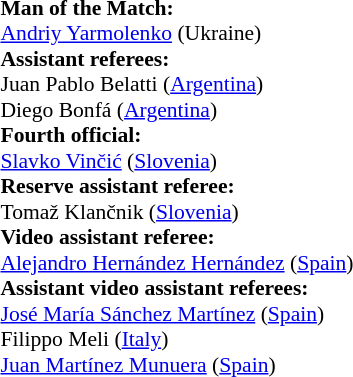<table style="width:100%; font-size:90%;">
<tr>
<td><br><strong>Man of the Match:</strong>
<br><a href='#'>Andriy Yarmolenko</a> (Ukraine)<br><strong>Assistant referees:</strong>
<br>Juan Pablo Belatti (<a href='#'>Argentina</a>)
<br>Diego Bonfá (<a href='#'>Argentina</a>)
<br><strong>Fourth official:</strong>
<br><a href='#'>Slavko Vinčić</a> (<a href='#'>Slovenia</a>)
<br><strong>Reserve assistant referee:</strong>
<br>Tomaž Klančnik (<a href='#'>Slovenia</a>)
<br><strong>Video assistant referee:</strong>
<br><a href='#'>Alejandro Hernández Hernández</a> (<a href='#'>Spain</a>)
<br><strong>Assistant video assistant referees:</strong>
<br><a href='#'>José María Sánchez Martínez</a> (<a href='#'>Spain</a>)
<br>Filippo Meli (<a href='#'>Italy</a>)
<br><a href='#'>Juan Martínez Munuera</a> (<a href='#'>Spain</a>)</td>
</tr>
</table>
